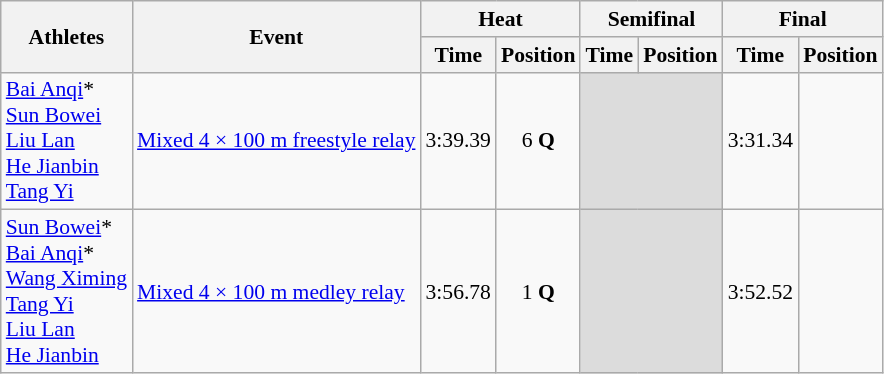<table class="wikitable" border="1" style="font-size:90%">
<tr>
<th rowspan=2>Athletes</th>
<th rowspan=2>Event</th>
<th colspan=2>Heat</th>
<th colspan=2>Semifinal</th>
<th colspan=2>Final</th>
</tr>
<tr>
<th>Time</th>
<th>Position</th>
<th>Time</th>
<th>Position</th>
<th>Time</th>
<th>Position</th>
</tr>
<tr>
<td><a href='#'>Bai Anqi</a>*<br><a href='#'>Sun Bowei</a><br><a href='#'>Liu Lan</a><br><a href='#'>He Jianbin</a><br><a href='#'>Tang Yi</a></td>
<td><a href='#'>Mixed 4 × 100 m freestyle relay</a></td>
<td align=center>3:39.39</td>
<td align=center>6 <strong>Q</strong></td>
<td colspan=2 bgcolor=#DCDCDC></td>
<td align=center>3:31.34</td>
<td align=center></td>
</tr>
<tr>
<td><a href='#'>Sun Bowei</a>*<br><a href='#'>Bai Anqi</a>*<br><a href='#'>Wang Ximing</a><br><a href='#'>Tang Yi</a><br><a href='#'>Liu Lan</a><br><a href='#'>He Jianbin</a></td>
<td><a href='#'>Mixed 4 × 100 m medley relay</a></td>
<td align=center>3:56.78</td>
<td align=center>1 <strong>Q</strong></td>
<td colspan=2 bgcolor=#DCDCDC></td>
<td align=center>3:52.52</td>
<td align=center></td>
</tr>
</table>
